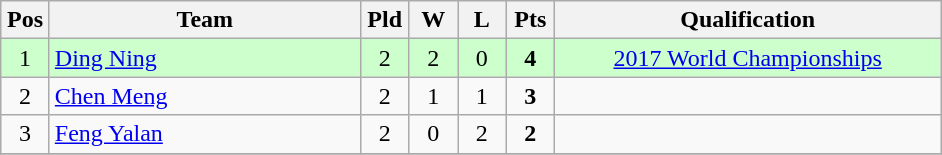<table class="wikitable" style="text-align:center">
<tr>
<th width=25>Pos</th>
<th width=200>Team</th>
<th width=25>Pld</th>
<th width=25>W</th>
<th width=25>L</th>
<th width=25>Pts</th>
<th width=250>Qualification</th>
</tr>
<tr bgcolor=ccffcc>
<td>1</td>
<td style="text-align:left;"><a href='#'>Ding Ning</a></td>
<td>2</td>
<td>2</td>
<td>0</td>
<td><strong>4</strong></td>
<td style="text-align:center;"><a href='#'>2017 World Championships</a></td>
</tr>
<tr>
<td>2</td>
<td style="text-align:left;"><a href='#'>Chen Meng</a></td>
<td>2</td>
<td>1</td>
<td>1</td>
<td><strong>3</strong></td>
<td></td>
</tr>
<tr>
<td>3</td>
<td style="text-align:left;"><a href='#'>Feng Yalan</a></td>
<td>2</td>
<td>0</td>
<td>2</td>
<td><strong>2</strong></td>
<td></td>
</tr>
<tr>
</tr>
</table>
